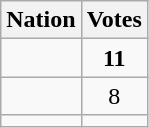<table class="wikitable">
<tr>
<th>Nation</th>
<th>Votes</th>
</tr>
<tr>
<td><strong></strong></td>
<td align=center><strong>11</strong></td>
</tr>
<tr>
<td></td>
<td align=center>8</td>
</tr>
<tr>
<td></td>
<td></td>
</tr>
</table>
